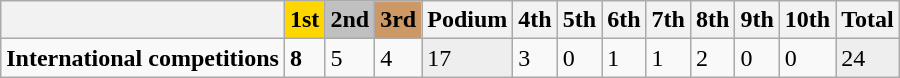<table class="wikitable">
<tr>
<th></th>
<th style="background: gold;">1st</th>
<th style="background: silver;">2nd</th>
<th style="background: #c96;">3rd</th>
<th>Podium</th>
<th>4th</th>
<th>5th</th>
<th>6th</th>
<th>7th</th>
<th>8th</th>
<th>9th</th>
<th>10th</th>
<th>Total</th>
</tr>
<tr>
<td><strong>International competitions</strong></td>
<td><strong>8</strong></td>
<td>5</td>
<td>4</td>
<td style="background: #EEEEEE;">17</td>
<td>3</td>
<td>0</td>
<td>1</td>
<td>1</td>
<td>2</td>
<td>0</td>
<td>0</td>
<td style="background: #EEEEEE;">24</td>
</tr>
</table>
